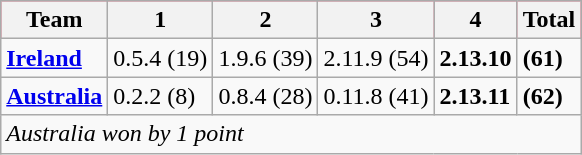<table class="wikitable">
<tr style="background:#f03;">
<th>Team</th>
<th>1</th>
<th>2</th>
<th>3</th>
<th>4</th>
<th>Total</th>
</tr>
<tr>
<td> <strong><a href='#'>Ireland</a></strong></td>
<td>0.5.4 (19)</td>
<td>1.9.6 (39)</td>
<td>2.11.9 (54)</td>
<td><strong>2.13.10</strong></td>
<td><strong>(61)</strong></td>
</tr>
<tr>
<td> <strong><a href='#'>Australia</a></strong></td>
<td>0.2.2 (8)</td>
<td>0.8.4 (28)</td>
<td>0.11.8 (41)</td>
<td><strong>2.13.11</strong></td>
<td><strong>(62)</strong></td>
</tr>
<tr>
<td colspan="6"><em>Australia won by 1 point</em></td>
</tr>
</table>
